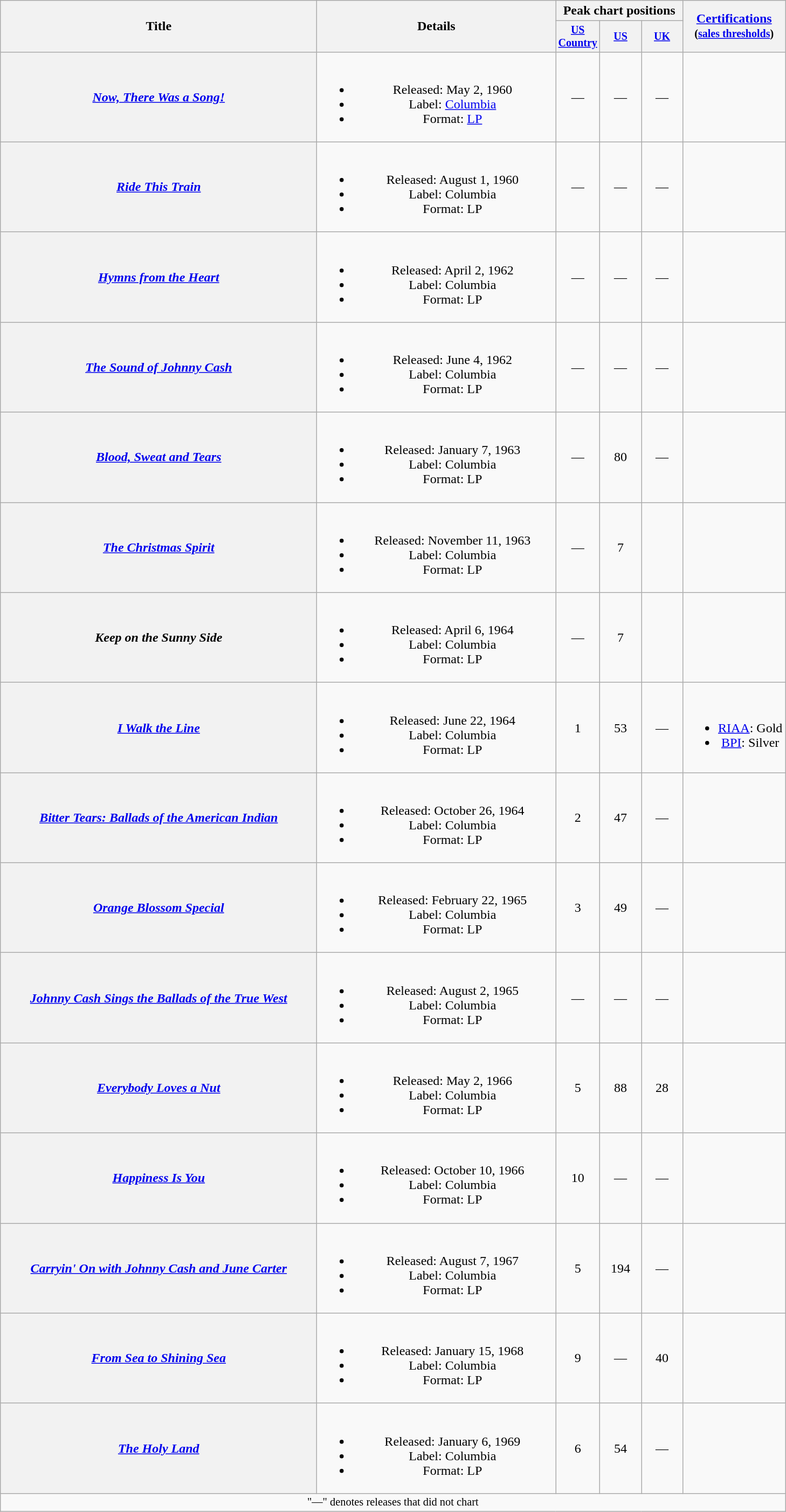<table class="wikitable plainrowheaders" style="text-align:center;">
<tr>
<th rowspan="2" style="width:24em;">Title</th>
<th rowspan="2" style="width:18em;">Details</th>
<th colspan="3">Peak chart positions</th>
<th rowspan="2"><a href='#'>Certifications</a><br><small>(<a href='#'>sales thresholds</a>)</small></th>
</tr>
<tr style="font-size:smaller;">
<th style="width:45px;"><a href='#'>US Country</a><br></th>
<th style="width:45px;"><a href='#'>US</a><br></th>
<th style="width:45px;"><a href='#'>UK</a><br></th>
</tr>
<tr>
<th scope="row"><em><a href='#'>Now, There Was a Song!</a></em></th>
<td><br><ul><li>Released: May 2, 1960</li><li>Label: <a href='#'>Columbia</a></li><li>Format: <a href='#'>LP</a></li></ul></td>
<td>—</td>
<td>—</td>
<td>—</td>
<td></td>
</tr>
<tr>
<th scope="row"><em><a href='#'>Ride This Train</a></em></th>
<td><br><ul><li>Released: August 1, 1960</li><li>Label: Columbia</li><li>Format: LP</li></ul></td>
<td>—</td>
<td>—</td>
<td>—</td>
<td></td>
</tr>
<tr>
<th scope="row"><em><a href='#'>Hymns from the Heart</a></em></th>
<td><br><ul><li>Released: April 2, 1962</li><li>Label: Columbia</li><li>Format: LP</li></ul></td>
<td>—</td>
<td>—</td>
<td>—</td>
<td></td>
</tr>
<tr>
<th scope="row"><em><a href='#'>The Sound of Johnny Cash</a></em></th>
<td><br><ul><li>Released: June 4, 1962</li><li>Label: Columbia</li><li>Format: LP</li></ul></td>
<td>—</td>
<td>—</td>
<td>—</td>
<td></td>
</tr>
<tr>
<th scope="row"><em><a href='#'>Blood, Sweat and Tears</a></em></th>
<td><br><ul><li>Released: January 7, 1963</li><li>Label: Columbia</li><li>Format: LP</li></ul></td>
<td>—</td>
<td>80</td>
<td>—</td>
<td></td>
</tr>
<tr>
<th scope="row"><em><a href='#'>The Christmas Spirit</a></em></th>
<td><br><ul><li>Released: November 11, 1963</li><li>Label: Columbia</li><li>Format: LP</li></ul></td>
<td>—</td>
<td>7</td>
<td></td>
<td></td>
</tr>
<tr>
<th scope="row"><em>Keep on the Sunny Side</em><br></th>
<td><br><ul><li>Released: April 6, 1964</li><li>Label: Columbia</li><li>Format: LP</li></ul></td>
<td>—</td>
<td>7</td>
<td></td>
<td></td>
</tr>
<tr>
<th scope="row"><em><a href='#'>I Walk the Line</a></em></th>
<td><br><ul><li>Released: June 22, 1964</li><li>Label: Columbia</li><li>Format: LP</li></ul></td>
<td>1</td>
<td>53</td>
<td>—</td>
<td><br><ul><li><a href='#'>RIAA</a>: Gold</li><li><a href='#'>BPI</a>: Silver</li></ul></td>
</tr>
<tr>
<th scope="row"><em><a href='#'>Bitter Tears: Ballads of the American Indian</a></em></th>
<td><br><ul><li>Released: October 26, 1964</li><li>Label: Columbia</li><li>Format: LP</li></ul></td>
<td>2</td>
<td>47</td>
<td>—</td>
<td></td>
</tr>
<tr>
<th scope="row"><em><a href='#'>Orange Blossom Special</a></em></th>
<td><br><ul><li>Released: February 22, 1965</li><li>Label: Columbia</li><li>Format: LP</li></ul></td>
<td>3</td>
<td>49</td>
<td>—</td>
<td></td>
</tr>
<tr>
<th scope="row"><em><a href='#'>Johnny Cash Sings the Ballads of the True West</a></em></th>
<td><br><ul><li>Released: August 2, 1965</li><li>Label: Columbia</li><li>Format: LP</li></ul></td>
<td>—</td>
<td>—</td>
<td>—</td>
<td></td>
</tr>
<tr>
<th scope="row"><em><a href='#'>Everybody Loves a Nut</a></em></th>
<td><br><ul><li>Released: May 2, 1966</li><li>Label: Columbia</li><li>Format: LP</li></ul></td>
<td>5</td>
<td>88</td>
<td>28</td>
<td></td>
</tr>
<tr>
<th scope="row"><em><a href='#'>Happiness Is You</a></em></th>
<td><br><ul><li>Released: October 10, 1966</li><li>Label: Columbia</li><li>Format: LP</li></ul></td>
<td>10</td>
<td>—</td>
<td>—</td>
<td></td>
</tr>
<tr>
<th scope="row"><em><a href='#'>Carryin' On with Johnny Cash and June Carter</a></em><br></th>
<td><br><ul><li>Released: August 7, 1967</li><li>Label: Columbia</li><li>Format: LP</li></ul></td>
<td>5</td>
<td>194</td>
<td>—</td>
<td></td>
</tr>
<tr>
<th scope="row"><em><a href='#'>From Sea to Shining Sea</a></em></th>
<td><br><ul><li>Released: January 15, 1968</li><li>Label: Columbia</li><li>Format: LP</li></ul></td>
<td>9</td>
<td>—</td>
<td>40</td>
<td></td>
</tr>
<tr>
<th scope="row"><em><a href='#'>The Holy Land</a></em></th>
<td><br><ul><li>Released: January 6, 1969</li><li>Label: Columbia</li><li>Format: LP</li></ul></td>
<td>6</td>
<td>54</td>
<td>—</td>
<td></td>
</tr>
<tr>
<td colspan="6" style="font-size:85%">"—" denotes releases that did not chart</td>
</tr>
</table>
